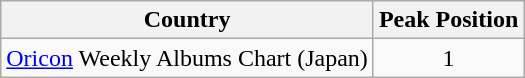<table class="wikitable">
<tr>
<th align="left">Country</th>
<th align="left">Peak Position</th>
</tr>
<tr>
<td align="left"><a href='#'>Oricon</a> Weekly Albums Chart (Japan)</td>
<td align="center">1</td>
</tr>
</table>
